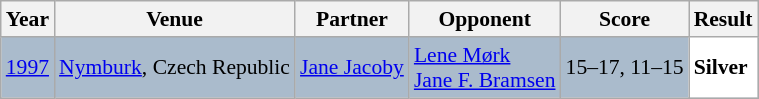<table class="sortable wikitable" style="font-size: 90%;">
<tr>
<th>Year</th>
<th>Venue</th>
<th>Partner</th>
<th>Opponent</th>
<th>Score</th>
<th>Result</th>
</tr>
<tr style="background:#AABBCC">
<td align="center"><a href='#'>1997</a></td>
<td align="left"><a href='#'>Nymburk</a>, Czech Republic</td>
<td align="left"> <a href='#'>Jane Jacoby</a></td>
<td align="left"> <a href='#'>Lene Mørk</a><br> <a href='#'>Jane F. Bramsen</a></td>
<td align="left">15–17, 11–15</td>
<td style="text-align:left; background:white"> <strong>Silver</strong></td>
</tr>
</table>
